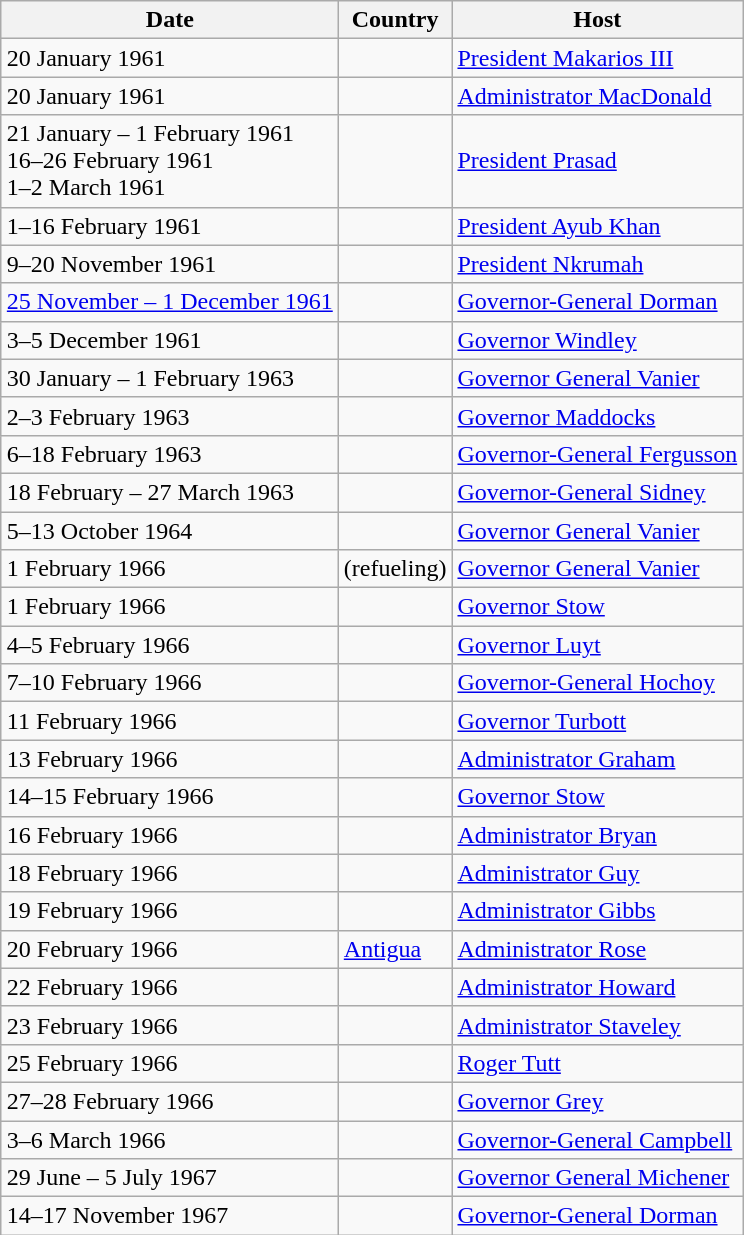<table class="wikitable sortable" border="1" style="margin: 1em auto 1em auto">
<tr>
<th class="unsortable">Date</th>
<th>Country</th>
<th class="unsortable">Host</th>
</tr>
<tr>
<td nowrap>20 January 1961</td>
<td></td>
<td><a href='#'>President Makarios III</a></td>
</tr>
<tr>
<td nowrap>20 January 1961</td>
<td></td>
<td><a href='#'>Administrator MacDonald</a></td>
</tr>
<tr>
<td nowrap>21 January – 1 February 1961<br>16–26 February 1961<br>1–2 March 1961</td>
<td></td>
<td><a href='#'>President Prasad</a></td>
</tr>
<tr>
<td nowrap>1–16 February 1961</td>
<td></td>
<td><a href='#'>President Ayub Khan</a></td>
</tr>
<tr>
<td nowrap>9–20 November 1961</td>
<td></td>
<td><a href='#'>President Nkrumah</a></td>
</tr>
<tr>
<td nowrap><a href='#'>25 November – 1 December 1961</a></td>
<td></td>
<td><a href='#'>Governor-General Dorman</a></td>
</tr>
<tr>
<td nowrap>3–5 December 1961</td>
<td></td>
<td><a href='#'>Governor Windley</a></td>
</tr>
<tr>
<td nowrap>30 January – 1 February 1963</td>
<td></td>
<td><a href='#'>Governor General Vanier</a></td>
</tr>
<tr>
<td nowrap>2–3 February 1963</td>
<td></td>
<td><a href='#'>Governor Maddocks</a></td>
</tr>
<tr>
<td nowrap>6–18 February 1963</td>
<td></td>
<td><a href='#'>Governor-General Fergusson</a></td>
</tr>
<tr>
<td nowrap>18 February – 27 March 1963</td>
<td></td>
<td><a href='#'>Governor-General Sidney</a></td>
</tr>
<tr>
<td nowrap>5–13 October 1964</td>
<td></td>
<td><a href='#'>Governor General Vanier</a></td>
</tr>
<tr>
<td nowrap>1 February 1966</td>
<td> (refueling)</td>
<td><a href='#'>Governor General Vanier</a></td>
</tr>
<tr>
<td nowrap>1 February 1966</td>
<td></td>
<td><a href='#'>Governor Stow</a></td>
</tr>
<tr>
<td nowrap>4–5 February 1966</td>
<td></td>
<td><a href='#'>Governor Luyt</a></td>
</tr>
<tr>
<td nowrap>7–10 February 1966</td>
<td></td>
<td><a href='#'>Governor-General Hochoy</a></td>
</tr>
<tr>
<td nowrap>11 February 1966</td>
<td></td>
<td><a href='#'>Governor Turbott</a></td>
</tr>
<tr>
<td nowrap>13 February 1966</td>
<td></td>
<td><a href='#'>Administrator Graham</a></td>
</tr>
<tr>
<td nowrap>14–15 February 1966</td>
<td></td>
<td><a href='#'>Governor Stow</a></td>
</tr>
<tr>
<td nowrap>16 February 1966</td>
<td></td>
<td><a href='#'>Administrator Bryan</a></td>
</tr>
<tr>
<td nowrap>18 February 1966</td>
<td></td>
<td><a href='#'>Administrator Guy</a></td>
</tr>
<tr>
<td nowrap>19 February 1966</td>
<td></td>
<td><a href='#'>Administrator Gibbs</a></td>
</tr>
<tr>
<td nowrap>20 February 1966</td>
<td> <a href='#'>Antigua</a></td>
<td><a href='#'>Administrator Rose</a></td>
</tr>
<tr>
<td nowrap>22 February 1966</td>
<td></td>
<td><a href='#'>Administrator Howard</a></td>
</tr>
<tr>
<td nowrap>23 February 1966</td>
<td></td>
<td><a href='#'>Administrator Staveley</a></td>
</tr>
<tr>
<td nowrap>25 February 1966</td>
<td></td>
<td><a href='#'>Roger Tutt</a></td>
</tr>
<tr>
<td nowrap>27–28 February 1966</td>
<td></td>
<td><a href='#'>Governor Grey</a></td>
</tr>
<tr>
<td nowrap>3–6 March 1966</td>
<td></td>
<td><a href='#'>Governor-General Campbell</a></td>
</tr>
<tr>
<td nowrap>29 June – 5 July 1967</td>
<td></td>
<td><a href='#'>Governor General Michener</a></td>
</tr>
<tr>
<td nowrap>14–17 November 1967</td>
<td></td>
<td><a href='#'>Governor-General Dorman</a></td>
</tr>
</table>
